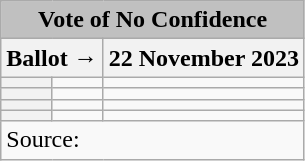<table class="wikitable">
<tr>
<td colspan=3 style="background:#C0C0C0; text-align:center"><strong>Vote of No Confidence</strong></td>
</tr>
<tr>
<th colspan=2>Ballot →</th>
<th>22 November 2023</th>
</tr>
<tr>
<th></th>
<td></td>
<td></td>
</tr>
<tr>
<th></th>
<td></td>
<td></td>
</tr>
<tr>
<th></th>
<td></td>
<td></td>
</tr>
<tr>
<th></th>
<td></td>
<td></td>
</tr>
<tr>
<td colspan=3>Source: </td>
</tr>
</table>
